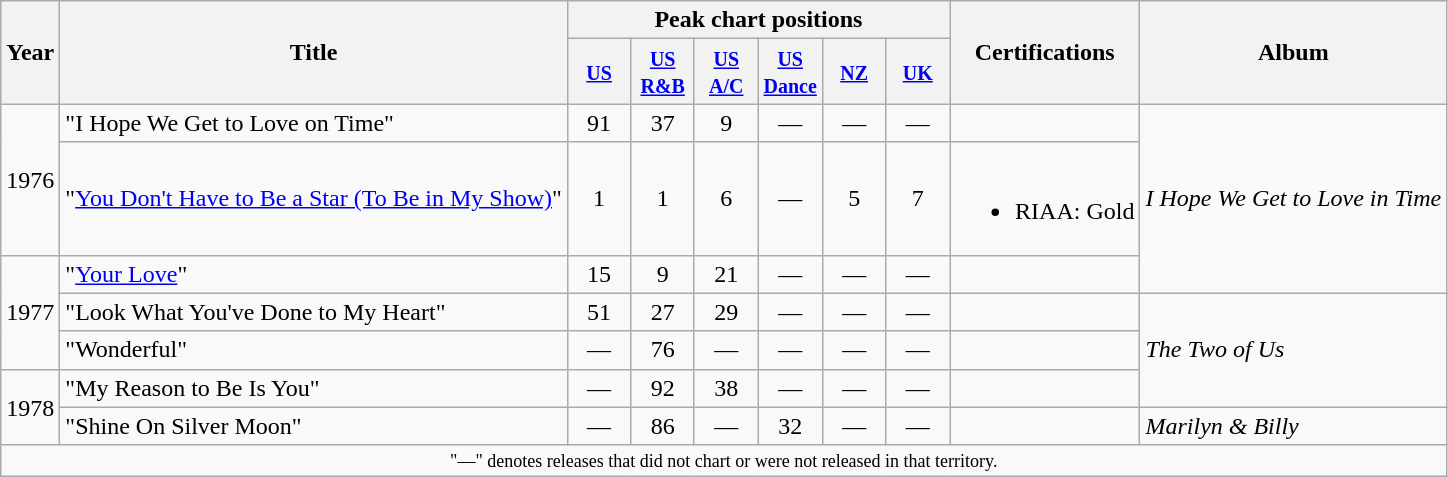<table class="wikitable">
<tr>
<th scope="col" rowspan="2">Year</th>
<th scope="col" rowspan="2">Title</th>
<th scope="col" colspan="6">Peak chart positions</th>
<th scope="col" rowspan="2">Certifications</th>
<th scope="col" rowspan="2">Album</th>
</tr>
<tr>
<th style="width:35px;"><small><a href='#'>US</a></small><br></th>
<th style="width:35px;"><small><a href='#'>US R&B</a></small><br></th>
<th style="width:35px;"><small><a href='#'>US A/C</a></small><br></th>
<th style="width:35px;"><small><a href='#'>US Dance</a></small><br></th>
<th style="width:35px;"><small><a href='#'>NZ</a></small><br></th>
<th style="width:35px;"><small><a href='#'>UK</a></small><br></th>
</tr>
<tr>
<td rowspan="2">1976</td>
<td>"I Hope We Get to Love on Time"</td>
<td align=center>91</td>
<td align=center>37</td>
<td align=center>9</td>
<td align=center>―</td>
<td align=center>―</td>
<td align=center>―</td>
<td></td>
<td rowspan="3"><em>I Hope We Get to Love in Time</em></td>
</tr>
<tr>
<td>"<a href='#'>You Don't Have to Be a Star (To Be in My Show)</a>"</td>
<td align=center>1</td>
<td align=center>1</td>
<td align=center>6</td>
<td align=center>—</td>
<td align=center>5</td>
<td align=center>7</td>
<td><br><ul><li>RIAA: Gold</li></ul></td>
</tr>
<tr>
<td rowspan="3">1977</td>
<td>"<a href='#'>Your Love</a>"</td>
<td align=center>15</td>
<td align=center>9</td>
<td align=center>21</td>
<td align=center>―</td>
<td align=center>―</td>
<td align=center>―</td>
<td></td>
</tr>
<tr>
<td>"Look What You've Done to My Heart"</td>
<td align=center>51</td>
<td align=center>27</td>
<td align=center>29</td>
<td align=center>―</td>
<td align=center>―</td>
<td align=center>―</td>
<td></td>
<td rowspan="3"><em>The Two of Us</em></td>
</tr>
<tr>
<td>"Wonderful"</td>
<td align=center>―</td>
<td align=center>76</td>
<td align=center>―</td>
<td align=center>―</td>
<td align=center>―</td>
<td align=center>―</td>
<td></td>
</tr>
<tr>
<td rowspan="2">1978</td>
<td>"My Reason to Be Is You"</td>
<td align=center>―</td>
<td align=center>92</td>
<td align=center>38</td>
<td align=center>―</td>
<td align=center>―</td>
<td align=center>―</td>
<td></td>
</tr>
<tr>
<td>"Shine On Silver Moon"</td>
<td align=center>―</td>
<td align=center>86</td>
<td align=center>―</td>
<td align=center>32</td>
<td align=center>―</td>
<td align=center>―</td>
<td></td>
<td><em>Marilyn & Billy</em></td>
</tr>
<tr>
<td colspan="10" style="text-align:center; font-size:9pt;">"—" denotes releases that did not chart or were not released in that territory.</td>
</tr>
</table>
